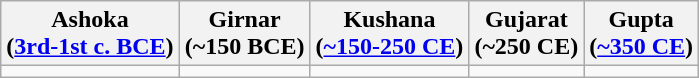<table class="wikitable">
<tr>
<th>Ashoka<br>(<a href='#'>3rd-1st c. BCE</a>)</th>
<th>Girnar<br>(~150 BCE)</th>
<th>Kushana<br>(<a href='#'>~150-250 CE</a>)</th>
<th>Gujarat<br>(~250 CE)</th>
<th>Gupta<br>(<a href='#'>~350 CE</a>)</th>
</tr>
<tr>
<td></td>
<td></td>
<td></td>
<td></td>
<td></td>
</tr>
</table>
